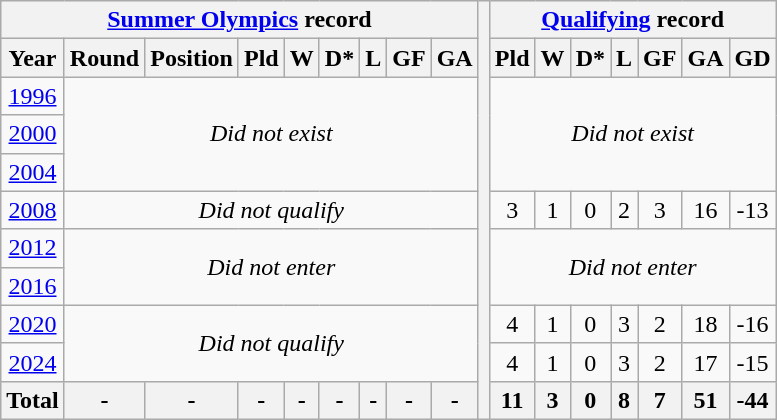<table class="wikitable" style="text-align: center;">
<tr>
<th colspan=9><a href='#'>Summer Olympics</a> record</th>
<th rowspan=12></th>
<th colspan=7><a href='#'>Qualifying</a> record</th>
</tr>
<tr>
<th>Year</th>
<th>Round</th>
<th>Position</th>
<th>Pld</th>
<th>W</th>
<th>D*</th>
<th>L</th>
<th>GF</th>
<th>GA</th>
<th>Pld</th>
<th>W</th>
<th>D*</th>
<th>L</th>
<th>GF</th>
<th>GA</th>
<th>GD</th>
</tr>
<tr>
<td> <a href='#'>1996</a></td>
<td colspan=8 rowspan=3><em>Did not exist</em></td>
<td colspan=7 rowspan=3><em>Did not exist</em></td>
</tr>
<tr>
<td> <a href='#'>2000</a></td>
</tr>
<tr>
<td> <a href='#'>2004</a></td>
</tr>
<tr>
<td> <a href='#'>2008</a></td>
<td colspan=8><em>Did not qualify</em></td>
<td>3</td>
<td>1</td>
<td>0</td>
<td>2</td>
<td>3</td>
<td>16</td>
<td>-13</td>
</tr>
<tr>
<td> <a href='#'>2012</a></td>
<td colspan=8 rowspan=2><em>Did not enter</em></td>
<td colspan=7 rowspan=2><em>Did not enter</em></td>
</tr>
<tr>
<td> <a href='#'>2016</a></td>
</tr>
<tr>
<td> <a href='#'>2020</a></td>
<td colspan=8 rowspan=2><em>Did not qualify</em></td>
<td>4</td>
<td>1</td>
<td>0</td>
<td>3</td>
<td>2</td>
<td>18</td>
<td>-16</td>
</tr>
<tr>
<td> <a href='#'>2024</a></td>
<td>4</td>
<td>1</td>
<td>0</td>
<td>3</td>
<td>2</td>
<td>17</td>
<td>-15</td>
</tr>
<tr>
<th>Total</th>
<th>-</th>
<th>-</th>
<th>-</th>
<th>-</th>
<th>-</th>
<th>-</th>
<th>-</th>
<th>-</th>
<th>11</th>
<th>3</th>
<th>0</th>
<th>8</th>
<th>7</th>
<th>51</th>
<th>-44</th>
</tr>
</table>
